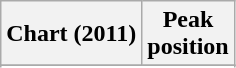<table class="wikitable sortable plainrowheaders">
<tr>
<th scope="col">Chart (2011)</th>
<th scope="col">Peak<br>position</th>
</tr>
<tr>
</tr>
<tr>
</tr>
<tr>
</tr>
</table>
